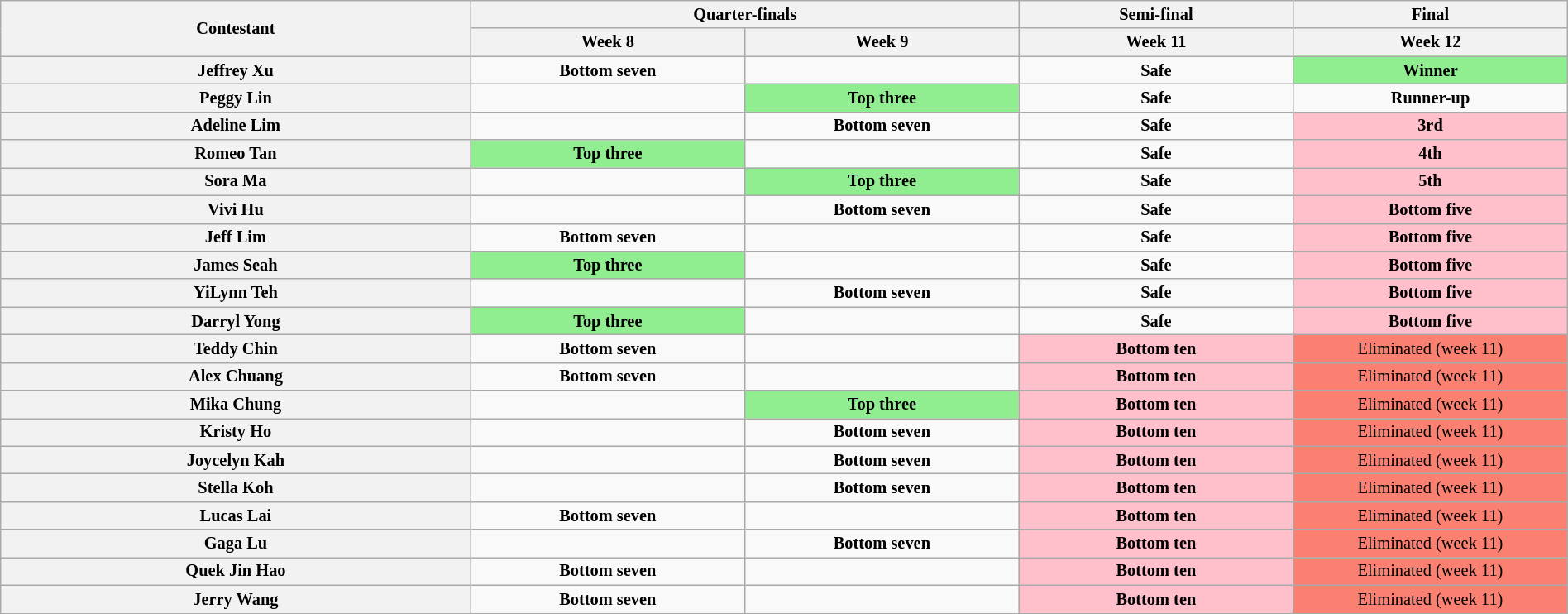<table class="wikitable" style="text-align:center; font-size:85%; width:100%">
<tr>
<th rowspan=2 style="width:30%" rowspan="2" scope="col">Contestant</th>
<th colspan=2 scope="col">Quarter-finals</th>
<th scope="col">Semi-final</th>
<th scope="col">Final</th>
</tr>
<tr>
<th style="width:17.5%">Week 8</th>
<th style="width:17.5%">Week 9</th>
<th style="width:17.5%">Week 11</th>
<th style="width:17.5%">Week 12</th>
</tr>
<tr>
<th scope="row">Jeffrey Xu</th>
<td><strong>Bottom seven</strong></td>
<td></td>
<td><strong>Safe</strong></td>
<td style="background:lightgreen"><strong>Winner</strong></td>
</tr>
<tr>
<th scope="row">Peggy Lin</th>
<td></td>
<td style="background:lightgreen"><strong>Top three</strong></td>
<td><strong>Safe</strong></td>
<td><strong>Runner-up</strong></td>
</tr>
<tr>
<th scope="row">Adeline Lim</th>
<td></td>
<td><strong>Bottom seven</strong></td>
<td><strong>Safe</strong></td>
<td style="background:pink"><strong>3rd</strong></td>
</tr>
<tr>
<th scope="row">Romeo Tan</th>
<td style="background:lightgreen"><strong>Top three</strong></td>
<td></td>
<td><strong>Safe</strong></td>
<td style="background:pink"><strong>4th</strong></td>
</tr>
<tr>
<th scope="row">Sora Ma</th>
<td></td>
<td style="background:lightgreen"><strong>Top three</strong></td>
<td><strong>Safe</strong></td>
<td style="background:pink"><strong>5th</strong></td>
</tr>
<tr>
<th scope="row">Vivi Hu</th>
<td></td>
<td><strong>Bottom seven</strong></td>
<td><strong>Safe</strong></td>
<td style="background:pink"><strong>Bottom five</strong></td>
</tr>
<tr>
<th scope="row">Jeff Lim</th>
<td><strong>Bottom seven</strong></td>
<td></td>
<td><strong>Safe</strong></td>
<td style="background:pink"><strong>Bottom five</strong></td>
</tr>
<tr>
<th scope="row">James Seah</th>
<td style="background:lightgreen"><strong>Top three</strong></td>
<td></td>
<td><strong>Safe</strong></td>
<td style="background:pink"><strong>Bottom five</strong></td>
</tr>
<tr>
<th scope="row">YiLynn Teh</th>
<td></td>
<td><strong>Bottom seven</strong></td>
<td><strong>Safe</strong></td>
<td style="background:pink"><strong>Bottom five</strong></td>
</tr>
<tr>
<th scope="row">Darryl Yong</th>
<td style="background:lightgreen"><strong>Top three</strong></td>
<td></td>
<td><strong>Safe</strong></td>
<td style="background:pink"><strong>Bottom five</strong></td>
</tr>
<tr>
<th scope="row">Teddy Chin</th>
<td><strong>Bottom seven</strong></td>
<td></td>
<td style="background:pink"><strong>Bottom ten</strong></td>
<td style="background:salmon">Eliminated (week 11)</td>
</tr>
<tr>
<th scope="row">Alex Chuang</th>
<td><strong>Bottom seven</strong></td>
<td></td>
<td style="background:pink"><strong>Bottom ten</strong></td>
<td style="background:salmon">Eliminated (week 11)</td>
</tr>
<tr>
<th scope="row">Mika Chung</th>
<td></td>
<td style="background:lightgreen"><strong>Top three</strong></td>
<td style="background:pink"><strong>Bottom ten</strong></td>
<td style="background:salmon">Eliminated (week 11)</td>
</tr>
<tr>
<th scope="row">Kristy Ho</th>
<td></td>
<td><strong>Bottom seven</strong></td>
<td style="background:pink"><strong>Bottom ten</strong></td>
<td style="background:salmon">Eliminated (week 11)</td>
</tr>
<tr>
<th scope="row">Joycelyn Kah</th>
<td></td>
<td><strong>Bottom seven</strong></td>
<td style="background:pink"><strong>Bottom ten</strong></td>
<td style="background:salmon">Eliminated (week 11)</td>
</tr>
<tr>
<th scope="row">Stella Koh</th>
<td></td>
<td><strong>Bottom seven</strong></td>
<td style="background:pink"><strong>Bottom ten</strong></td>
<td style="background:salmon">Eliminated (week 11)</td>
</tr>
<tr>
<th scope="row">Lucas Lai</th>
<td><strong>Bottom seven</strong></td>
<td></td>
<td style="background:pink"><strong>Bottom ten</strong></td>
<td style="background:salmon">Eliminated (week 11)</td>
</tr>
<tr>
<th scope="row">Gaga Lu</th>
<td></td>
<td><strong>Bottom seven</strong></td>
<td style="background:pink"><strong>Bottom ten</strong></td>
<td style="background:salmon">Eliminated (week 11)</td>
</tr>
<tr>
<th scope="row">Quek Jin Hao</th>
<td><strong>Bottom seven</strong></td>
<td></td>
<td style="background:pink"><strong>Bottom ten</strong></td>
<td style="background:salmon">Eliminated (week 11)</td>
</tr>
<tr>
<th scope="row">Jerry Wang</th>
<td><strong>Bottom seven</strong></td>
<td></td>
<td style="background:pink"><strong>Bottom ten</strong></td>
<td style="background:salmon">Eliminated (week 11)</td>
</tr>
<tr>
</tr>
</table>
